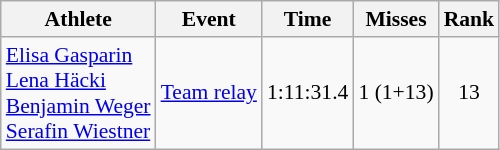<table class=wikitable style=font-size:90%>
<tr>
<th>Athlete</th>
<th>Event</th>
<th>Time</th>
<th>Misses</th>
<th>Rank</th>
</tr>
<tr align=center>
<td align=left><a href='#'>Elisa Gasparin</a><br><a href='#'>Lena Häcki</a><br><a href='#'>Benjamin Weger</a><br><a href='#'>Serafin Wiestner</a><br></td>
<td align=left><a href='#'>Team relay</a></td>
<td>1:11:31.4</td>
<td>1 (1+13)</td>
<td>13</td>
</tr>
</table>
